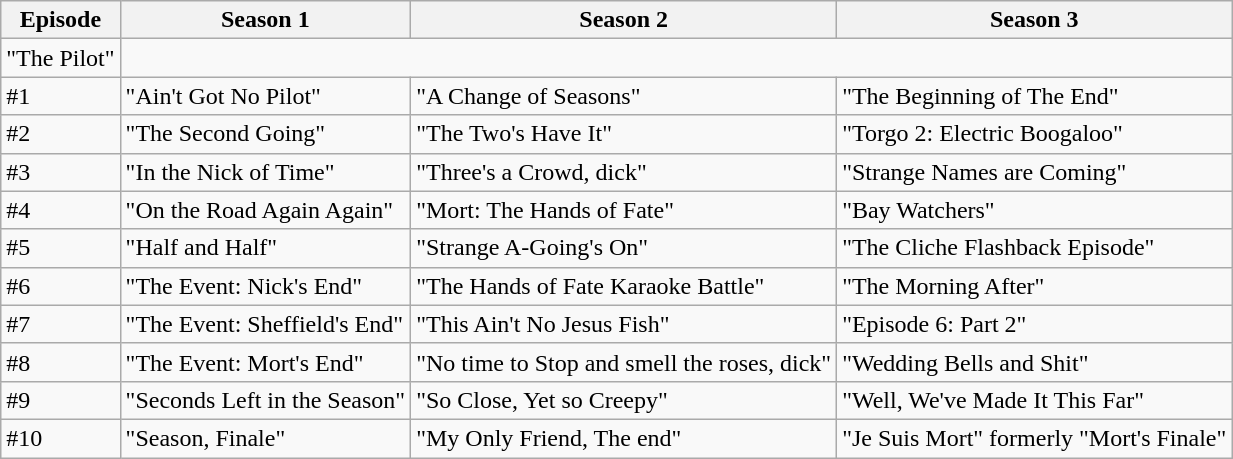<table class="wikitable">
<tr>
<th>Episode</th>
<th>Season 1</th>
<th>Season 2</th>
<th>Season 3</th>
</tr>
<tr>
<td>"The Pilot"</td>
</tr>
<tr>
<td>#1</td>
<td>"Ain't Got No Pilot"</td>
<td>"A Change of Seasons"</td>
<td>"The Beginning of The End"</td>
</tr>
<tr>
<td>#2</td>
<td>"The Second Going"</td>
<td>"The Two's Have It"</td>
<td>"Torgo 2: Electric Boogaloo"</td>
</tr>
<tr>
<td>#3</td>
<td>"In the Nick of Time"</td>
<td>"Three's a Crowd, dick"</td>
<td>"Strange Names are Coming"</td>
</tr>
<tr>
<td>#4</td>
<td>"On the Road Again Again"</td>
<td>"Mort: The Hands of Fate"</td>
<td>"Bay Watchers"</td>
</tr>
<tr>
<td>#5</td>
<td>"Half and Half"</td>
<td>"Strange A-Going's On"</td>
<td>"The Cliche Flashback Episode"</td>
</tr>
<tr>
<td>#6</td>
<td>"The Event: Nick's End"</td>
<td>"The Hands of Fate Karaoke Battle"</td>
<td>"The Morning After"</td>
</tr>
<tr>
<td>#7</td>
<td>"The Event: Sheffield's End"</td>
<td>"This Ain't No Jesus Fish"</td>
<td>"Episode 6: Part 2"</td>
</tr>
<tr>
<td>#8</td>
<td>"The Event: Mort's End"</td>
<td>"No time to Stop and smell the roses, dick"</td>
<td>"Wedding Bells and Shit"</td>
</tr>
<tr>
<td>#9</td>
<td>"Seconds Left in the Season"</td>
<td>"So Close, Yet so Creepy"</td>
<td>"Well, We've Made It This Far"</td>
</tr>
<tr>
<td>#10</td>
<td>"Season, Finale"</td>
<td>"My Only Friend, The end"</td>
<td>"Je Suis Mort" formerly "Mort's Finale"</td>
</tr>
</table>
